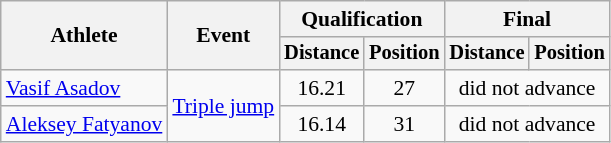<table class=wikitable style="font-size:90%">
<tr>
<th rowspan="2">Athlete</th>
<th rowspan="2">Event</th>
<th colspan="2">Qualification</th>
<th colspan="2">Final</th>
</tr>
<tr style="font-size:95%">
<th>Distance</th>
<th>Position</th>
<th>Distance</th>
<th>Position</th>
</tr>
<tr style="text-align:center">
<td style="text-align:left"><a href='#'>Vasif Asadov</a></td>
<td style="text-align:left" rowspan="2"><a href='#'>Triple jump</a></td>
<td>16.21</td>
<td>27</td>
<td colspan="2">did not advance</td>
</tr>
<tr style="text-align:center">
<td style="text-align:left"><a href='#'>Aleksey Fatyanov</a></td>
<td>16.14</td>
<td>31</td>
<td colspan="2">did not advance</td>
</tr>
</table>
